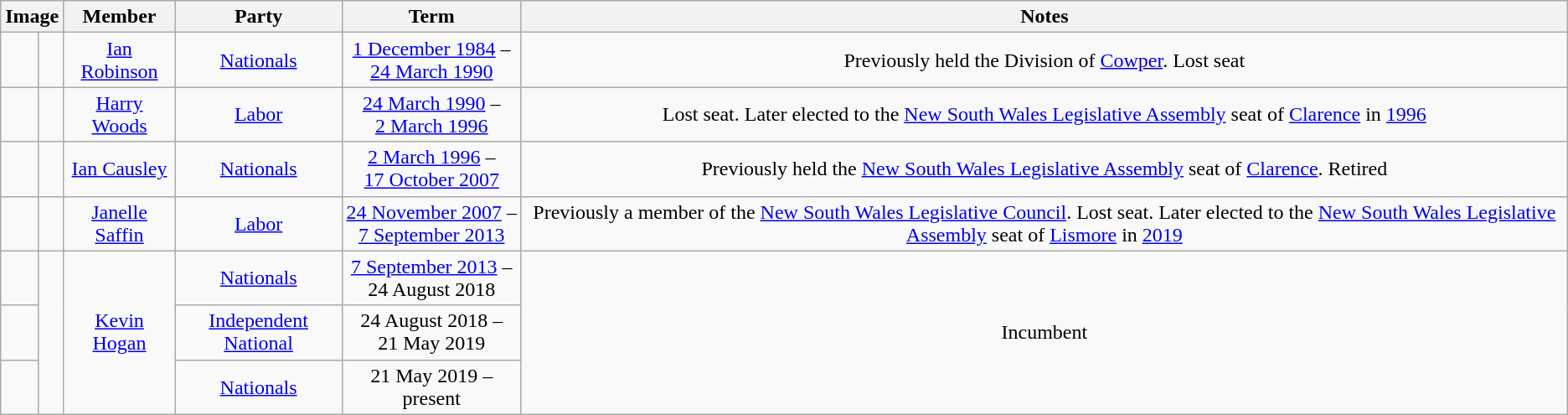<table class=wikitable style="text-align:center">
<tr>
<th colspan=2>Image</th>
<th>Member</th>
<th>Party</th>
<th>Term</th>
<th>Notes</th>
</tr>
<tr>
<td> </td>
<td></td>
<td><a href='#'>Ian Robinson</a><br></td>
<td><a href='#'>Nationals</a></td>
<td nowrap><a href='#'>1 December 1984</a> –<br><a href='#'>24 March 1990</a></td>
<td>Previously held the Division of <a href='#'>Cowper</a>. Lost seat</td>
</tr>
<tr>
<td> </td>
<td></td>
<td><a href='#'>Harry Woods</a><br></td>
<td><a href='#'>Labor</a></td>
<td nowrap><a href='#'>24 March 1990</a> –<br><a href='#'>2 March 1996</a></td>
<td>Lost seat. Later elected to the <a href='#'>New South Wales Legislative Assembly</a> seat of <a href='#'>Clarence</a> in <a href='#'>1996</a></td>
</tr>
<tr>
<td> </td>
<td></td>
<td><a href='#'>Ian Causley</a><br></td>
<td><a href='#'>Nationals</a></td>
<td nowrap><a href='#'>2 March 1996</a> –<br><a href='#'>17 October 2007</a></td>
<td>Previously held the <a href='#'>New South Wales Legislative Assembly</a> seat of <a href='#'>Clarence</a>. Retired</td>
</tr>
<tr>
<td> </td>
<td></td>
<td><a href='#'>Janelle Saffin</a><br></td>
<td><a href='#'>Labor</a></td>
<td nowrap><a href='#'>24 November 2007</a> –<br><a href='#'>7 September 2013</a></td>
<td>Previously a member of the <a href='#'>New South Wales Legislative Council</a>. Lost seat. Later elected to the <a href='#'>New South Wales Legislative Assembly</a> seat of <a href='#'>Lismore</a> in <a href='#'>2019</a></td>
</tr>
<tr>
<td> </td>
<td rowspan="3"></td>
<td rowspan="3"><a href='#'>Kevin Hogan</a><br></td>
<td><a href='#'>Nationals</a></td>
<td nowrap><a href='#'>7 September 2013</a> –<br>24 August 2018</td>
<td rowspan="3">Incumbent</td>
</tr>
<tr>
<td> </td>
<td><a href='#'>Independent National</a></td>
<td>24 August 2018 –<br>21 May 2019</td>
</tr>
<tr>
<td> </td>
<td><a href='#'>Nationals</a></td>
<td>21 May 2019 –<br> present</td>
</tr>
</table>
